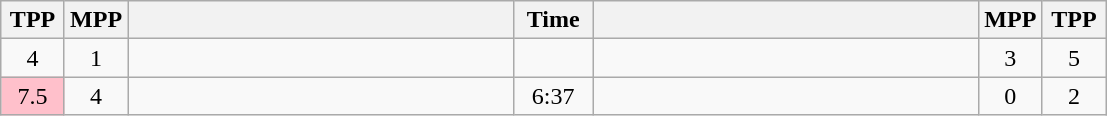<table class="wikitable" style="text-align: center;" |>
<tr>
<th width="35">TPP</th>
<th width="35">MPP</th>
<th width="250"></th>
<th width="45">Time</th>
<th width="250"></th>
<th width="35">MPP</th>
<th width="35">TPP</th>
</tr>
<tr>
<td>4</td>
<td>1</td>
<td style="text-align:left;"><strong></strong></td>
<td></td>
<td style="text-align:left;"></td>
<td>3</td>
<td>5</td>
</tr>
<tr>
<td bgcolor=pink>7.5</td>
<td>4</td>
<td style="text-align:left;"></td>
<td>6:37</td>
<td style="text-align:left;"><strong></strong></td>
<td>0</td>
<td>2</td>
</tr>
</table>
